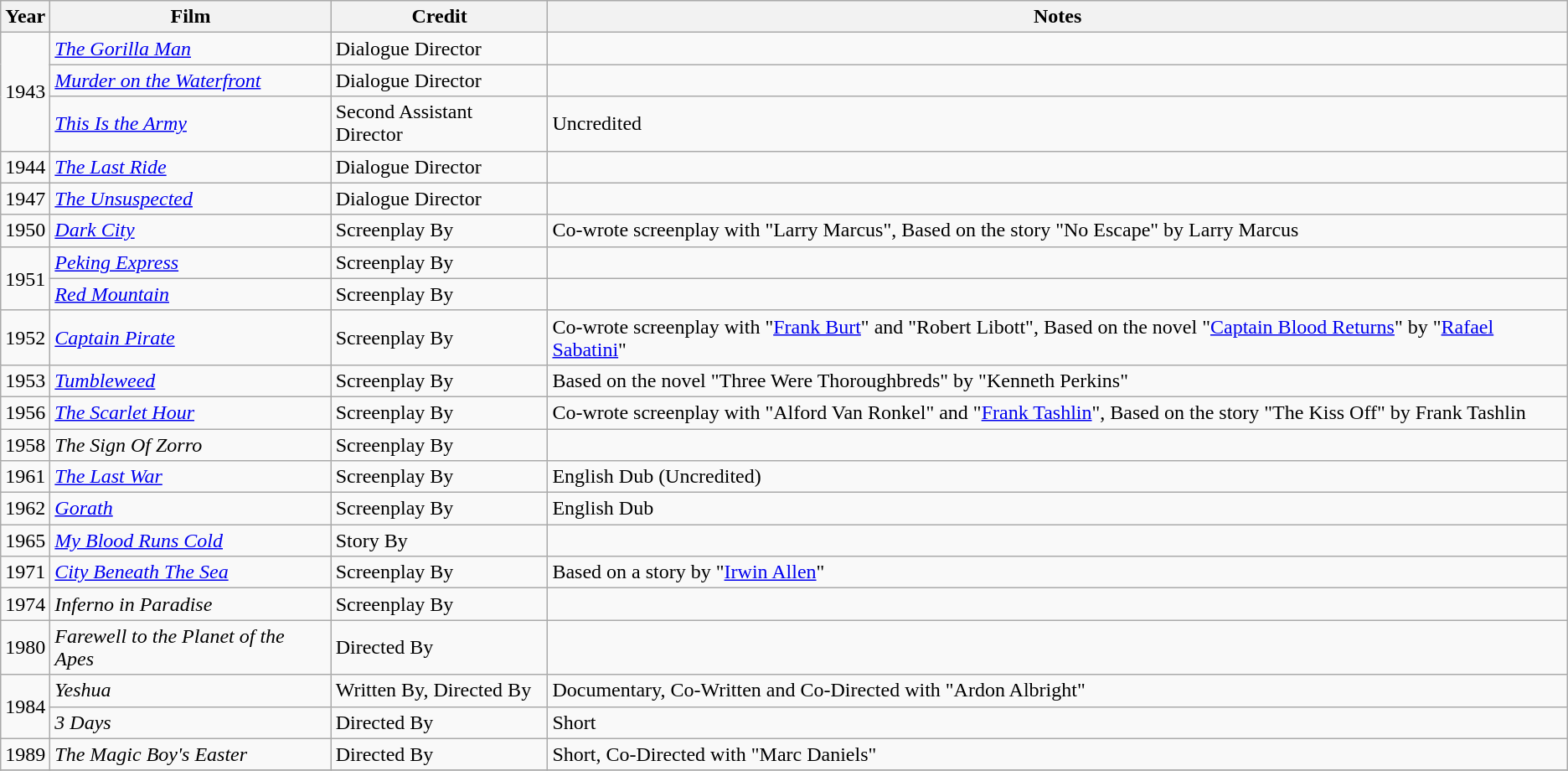<table class="wikitable">
<tr>
<th>Year</th>
<th>Film</th>
<th>Credit</th>
<th>Notes</th>
</tr>
<tr>
<td rowspan="3">1943</td>
<td><em><a href='#'>The Gorilla Man</a></em></td>
<td>Dialogue Director</td>
<td></td>
</tr>
<tr>
<td><em><a href='#'>Murder on the Waterfront</a></em></td>
<td>Dialogue Director</td>
<td></td>
</tr>
<tr>
<td><em><a href='#'>This Is the Army</a></em></td>
<td>Second Assistant Director</td>
<td>Uncredited</td>
</tr>
<tr>
<td>1944</td>
<td><em><a href='#'>The Last Ride</a></em></td>
<td>Dialogue Director</td>
<td></td>
</tr>
<tr>
<td>1947</td>
<td><em><a href='#'>The Unsuspected</a></em></td>
<td>Dialogue Director</td>
<td></td>
</tr>
<tr>
<td>1950</td>
<td><em><a href='#'>Dark City</a></em></td>
<td>Screenplay By</td>
<td>Co-wrote screenplay with "Larry Marcus", Based on the story "No Escape" by Larry Marcus</td>
</tr>
<tr>
<td rowspan=2>1951</td>
<td><em><a href='#'>Peking Express</a></em></td>
<td>Screenplay By</td>
<td></td>
</tr>
<tr>
<td><em><a href='#'>Red Mountain</a></em></td>
<td>Screenplay By</td>
<td></td>
</tr>
<tr>
<td>1952</td>
<td><em><a href='#'>Captain Pirate</a></em></td>
<td>Screenplay By</td>
<td>Co-wrote screenplay with "<a href='#'>Frank Burt</a>" and "Robert Libott", Based on the novel "<a href='#'>Captain Blood Returns</a>" by "<a href='#'>Rafael Sabatini</a>"</td>
</tr>
<tr>
<td>1953</td>
<td><em><a href='#'>Tumbleweed</a></em></td>
<td>Screenplay By</td>
<td>Based on the novel "Three Were Thoroughbreds" by "Kenneth Perkins"</td>
</tr>
<tr>
<td>1956</td>
<td><em><a href='#'>The Scarlet Hour</a></em></td>
<td>Screenplay By</td>
<td>Co-wrote screenplay with "Alford Van Ronkel" and "<a href='#'>Frank Tashlin</a>", Based on the story "The Kiss Off" by Frank Tashlin</td>
</tr>
<tr>
<td>1958</td>
<td><em>The Sign Of Zorro</em></td>
<td>Screenplay By</td>
<td></td>
</tr>
<tr>
<td>1961</td>
<td><em><a href='#'>The Last War</a></em></td>
<td>Screenplay By</td>
<td>English Dub (Uncredited)</td>
</tr>
<tr>
<td>1962</td>
<td><em><a href='#'>Gorath</a></em></td>
<td>Screenplay By</td>
<td>English Dub</td>
</tr>
<tr>
<td>1965</td>
<td><em><a href='#'>My Blood Runs Cold</a></em></td>
<td>Story By</td>
<td></td>
</tr>
<tr>
<td>1971</td>
<td><em><a href='#'>City Beneath The Sea</a></em></td>
<td>Screenplay By</td>
<td>Based on a story by "<a href='#'>Irwin Allen</a>"</td>
</tr>
<tr>
<td>1974</td>
<td><em>Inferno in Paradise</em></td>
<td>Screenplay By</td>
<td></td>
</tr>
<tr>
<td>1980</td>
<td><em>Farewell to the Planet of the Apes</em></td>
<td>Directed By</td>
<td></td>
</tr>
<tr>
<td rowspan=2>1984</td>
<td><em>Yeshua</em></td>
<td>Written By, Directed By</td>
<td>Documentary, Co-Written and Co-Directed with "Ardon Albright"</td>
</tr>
<tr>
<td><em>3 Days</em></td>
<td>Directed By</td>
<td>Short</td>
</tr>
<tr>
<td>1989</td>
<td><em>The Magic Boy's Easter</em></td>
<td>Directed By</td>
<td>Short, Co-Directed with "Marc Daniels"</td>
</tr>
<tr>
</tr>
</table>
